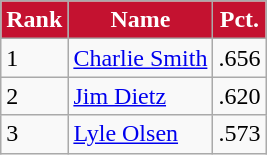<table class="wikitable">
<tr>
<th style="background: #C41230; color:white;">Rank</th>
<th style="background: #C41230; color:white;">Name</th>
<th style="background: #C41230; color:white;">Pct.</th>
</tr>
<tr>
<td>1</td>
<td><a href='#'>Charlie Smith</a></td>
<td>.656</td>
</tr>
<tr>
<td>2</td>
<td><a href='#'>Jim Dietz</a></td>
<td>.620</td>
</tr>
<tr>
<td>3</td>
<td><a href='#'>Lyle Olsen</a></td>
<td>.573</td>
</tr>
</table>
